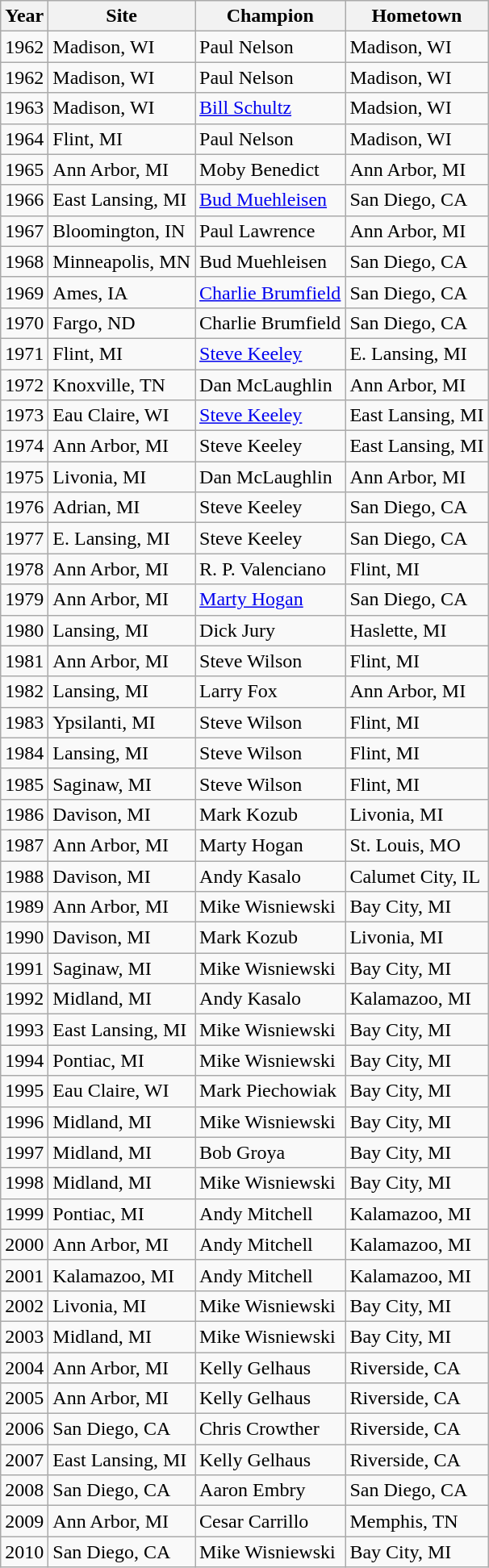<table class="wikitable">
<tr>
<th>Year</th>
<th>Site</th>
<th>Champion</th>
<th>Hometown</th>
</tr>
<tr>
<td>1962</td>
<td>Madison, WI</td>
<td>Paul Nelson</td>
<td>Madison, WI</td>
</tr>
<tr>
<td>1962</td>
<td>Madison, WI</td>
<td>Paul Nelson</td>
<td>Madison, WI</td>
</tr>
<tr>
<td>1963</td>
<td>Madison, WI</td>
<td><a href='#'>Bill Schultz</a></td>
<td>Madsion, WI</td>
</tr>
<tr>
<td>1964</td>
<td>Flint, MI</td>
<td>Paul Nelson</td>
<td>Madison, WI</td>
</tr>
<tr>
<td>1965</td>
<td>Ann Arbor, MI</td>
<td>Moby Benedict</td>
<td>Ann Arbor, MI</td>
</tr>
<tr>
<td>1966</td>
<td>East Lansing, MI</td>
<td><a href='#'>Bud Muehleisen</a></td>
<td>San Diego, CA</td>
</tr>
<tr>
<td>1967</td>
<td>Bloomington, IN</td>
<td>Paul Lawrence</td>
<td>Ann Arbor, MI</td>
</tr>
<tr>
<td>1968</td>
<td>Minneapolis, MN</td>
<td>Bud Muehleisen</td>
<td>San Diego, CA</td>
</tr>
<tr>
<td>1969</td>
<td>Ames, IA</td>
<td><a href='#'>Charlie Brumfield</a></td>
<td>San Diego, CA</td>
</tr>
<tr>
<td>1970</td>
<td>Fargo, ND</td>
<td>Charlie Brumfield</td>
<td>San Diego, CA</td>
</tr>
<tr>
<td>1971</td>
<td>Flint, MI</td>
<td><a href='#'>Steve Keeley</a></td>
<td>E. Lansing, MI</td>
</tr>
<tr>
<td>1972</td>
<td>Knoxville, TN</td>
<td>Dan McLaughlin</td>
<td>Ann Arbor, MI</td>
</tr>
<tr>
<td>1973</td>
<td>Eau Claire, WI</td>
<td><a href='#'>Steve Keeley</a></td>
<td>East Lansing, MI</td>
</tr>
<tr>
<td>1974</td>
<td>Ann Arbor, MI</td>
<td>Steve Keeley</td>
<td>East Lansing, MI</td>
</tr>
<tr>
<td>1975</td>
<td>Livonia, MI</td>
<td>Dan McLaughlin</td>
<td>Ann Arbor, MI</td>
</tr>
<tr>
<td>1976</td>
<td>Adrian, MI</td>
<td>Steve Keeley</td>
<td>San Diego, CA</td>
</tr>
<tr>
<td>1977</td>
<td>E. Lansing, MI</td>
<td>Steve Keeley</td>
<td>San Diego, CA</td>
</tr>
<tr>
<td>1978</td>
<td>Ann Arbor, MI</td>
<td>R. P. Valenciano</td>
<td>Flint, MI</td>
</tr>
<tr>
<td>1979</td>
<td>Ann Arbor, MI</td>
<td><a href='#'>Marty Hogan</a></td>
<td>San Diego, CA</td>
</tr>
<tr>
<td>1980</td>
<td>Lansing, MI</td>
<td>Dick Jury</td>
<td>Haslette, MI</td>
</tr>
<tr>
<td>1981</td>
<td>Ann Arbor, MI</td>
<td>Steve Wilson</td>
<td>Flint, MI</td>
</tr>
<tr>
<td>1982</td>
<td>Lansing, MI</td>
<td>Larry Fox</td>
<td>Ann Arbor, MI</td>
</tr>
<tr>
<td>1983</td>
<td>Ypsilanti, MI</td>
<td>Steve Wilson</td>
<td>Flint, MI</td>
</tr>
<tr>
<td>1984</td>
<td>Lansing, MI</td>
<td>Steve Wilson</td>
<td>Flint, MI</td>
</tr>
<tr>
<td>1985</td>
<td>Saginaw, MI</td>
<td>Steve Wilson</td>
<td>Flint, MI</td>
</tr>
<tr>
<td>1986</td>
<td>Davison, MI</td>
<td>Mark Kozub</td>
<td>Livonia, MI</td>
</tr>
<tr>
<td>1987</td>
<td>Ann Arbor, MI</td>
<td>Marty Hogan</td>
<td>St. Louis, MO</td>
</tr>
<tr>
<td>1988</td>
<td>Davison, MI</td>
<td>Andy Kasalo</td>
<td>Calumet City, IL</td>
</tr>
<tr>
<td>1989</td>
<td>Ann Arbor, MI</td>
<td>Mike Wisniewski</td>
<td>Bay City, MI</td>
</tr>
<tr>
<td>1990</td>
<td>Davison, MI</td>
<td>Mark Kozub</td>
<td>Livonia, MI</td>
</tr>
<tr>
<td>1991</td>
<td>Saginaw, MI</td>
<td>Mike Wisniewski</td>
<td>Bay City, MI</td>
</tr>
<tr>
<td>1992</td>
<td>Midland, MI</td>
<td>Andy Kasalo</td>
<td>Kalamazoo, MI</td>
</tr>
<tr>
<td>1993</td>
<td>East Lansing, MI</td>
<td>Mike Wisniewski</td>
<td>Bay City, MI</td>
</tr>
<tr>
<td>1994</td>
<td>Pontiac, MI</td>
<td>Mike Wisniewski</td>
<td>Bay City, MI</td>
</tr>
<tr>
<td>1995</td>
<td>Eau Claire, WI</td>
<td>Mark Piechowiak</td>
<td>Bay City, MI</td>
</tr>
<tr>
<td>1996</td>
<td>Midland, MI</td>
<td>Mike Wisniewski</td>
<td>Bay City, MI</td>
</tr>
<tr>
<td>1997</td>
<td>Midland, MI</td>
<td>Bob Groya</td>
<td>Bay City, MI</td>
</tr>
<tr>
<td>1998</td>
<td>Midland, MI</td>
<td>Mike Wisniewski</td>
<td>Bay City, MI</td>
</tr>
<tr>
<td>1999</td>
<td>Pontiac, MI</td>
<td>Andy Mitchell</td>
<td>Kalamazoo, MI</td>
</tr>
<tr>
<td>2000</td>
<td>Ann Arbor, MI</td>
<td>Andy Mitchell</td>
<td>Kalamazoo, MI</td>
</tr>
<tr>
<td>2001</td>
<td>Kalamazoo, MI</td>
<td>Andy Mitchell</td>
<td>Kalamazoo, MI</td>
</tr>
<tr>
<td>2002</td>
<td>Livonia, MI</td>
<td>Mike Wisniewski</td>
<td>Bay City, MI</td>
</tr>
<tr>
<td>2003</td>
<td>Midland, MI</td>
<td>Mike Wisniewski</td>
<td>Bay City, MI</td>
</tr>
<tr>
<td>2004</td>
<td>Ann Arbor, MI</td>
<td>Kelly Gelhaus</td>
<td>Riverside, CA</td>
</tr>
<tr>
<td>2005</td>
<td>Ann Arbor, MI</td>
<td>Kelly Gelhaus</td>
<td>Riverside, CA</td>
</tr>
<tr>
<td>2006</td>
<td>San Diego, CA</td>
<td>Chris Crowther</td>
<td>Riverside, CA</td>
</tr>
<tr>
<td>2007</td>
<td>East Lansing, MI</td>
<td>Kelly Gelhaus</td>
<td>Riverside, CA</td>
</tr>
<tr>
<td>2008</td>
<td>San Diego, CA</td>
<td>Aaron Embry</td>
<td>San Diego, CA</td>
</tr>
<tr>
<td>2009</td>
<td>Ann Arbor, MI</td>
<td>Cesar Carrillo</td>
<td>Memphis, TN</td>
</tr>
<tr>
<td>2010</td>
<td>San Diego, CA</td>
<td>Mike Wisniewski</td>
<td>Bay City, MI</td>
</tr>
</table>
